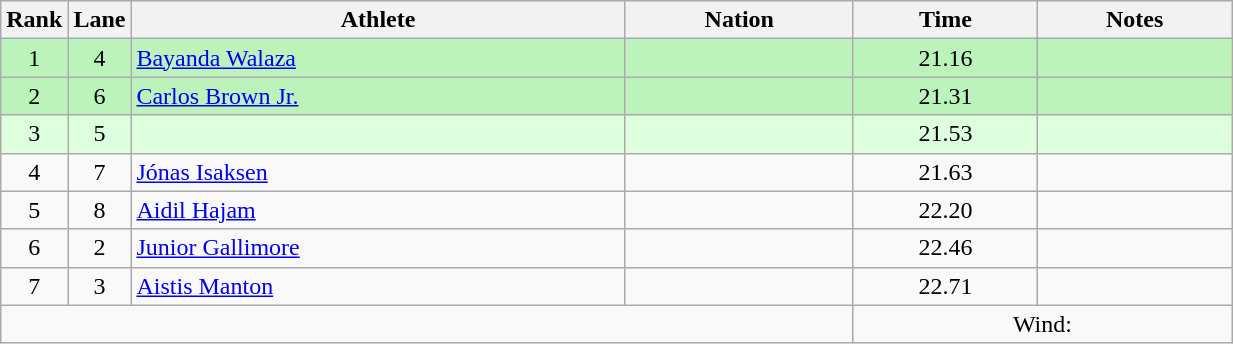<table class="wikitable sortable" style="text-align:center;width: 65%;">
<tr>
<th scope="col" style="width: 10px;">Rank</th>
<th scope="col" style="width: 10px;">Lane</th>
<th scope="col">Athlete</th>
<th scope="col">Nation</th>
<th scope="col">Time</th>
<th scope="col">Notes</th>
</tr>
<tr bgcolor=bbf3bb>
<td>1</td>
<td>4</td>
<td align=left><a href='#'>Bayanda Walaza</a></td>
<td align=left></td>
<td>21.16</td>
<td></td>
</tr>
<tr bgcolor=bbf3bb>
<td>2</td>
<td>6</td>
<td align=left><a href='#'>Carlos Brown Jr.</a></td>
<td align=left></td>
<td>21.31</td>
<td></td>
</tr>
<tr bgcolor=ddffdd>
<td>3</td>
<td>5</td>
<td align=left></td>
<td align=left></td>
<td>21.53</td>
<td></td>
</tr>
<tr>
<td>4</td>
<td>7</td>
<td align=left><a href='#'>Jónas Isaksen</a></td>
<td align=left></td>
<td>21.63</td>
<td></td>
</tr>
<tr>
<td>5</td>
<td>8</td>
<td align=left><a href='#'>Aidil Hajam</a></td>
<td align=left></td>
<td>22.20</td>
<td></td>
</tr>
<tr>
<td>6</td>
<td>2</td>
<td align=left><a href='#'>Junior Gallimore</a></td>
<td align=left></td>
<td>22.46</td>
<td></td>
</tr>
<tr>
<td>7</td>
<td>3</td>
<td align=left><a href='#'>Aistis Manton</a></td>
<td align=left></td>
<td>22.71</td>
<td></td>
</tr>
<tr class="sortbottom">
<td colspan="4"></td>
<td colspan="2">Wind: </td>
</tr>
</table>
